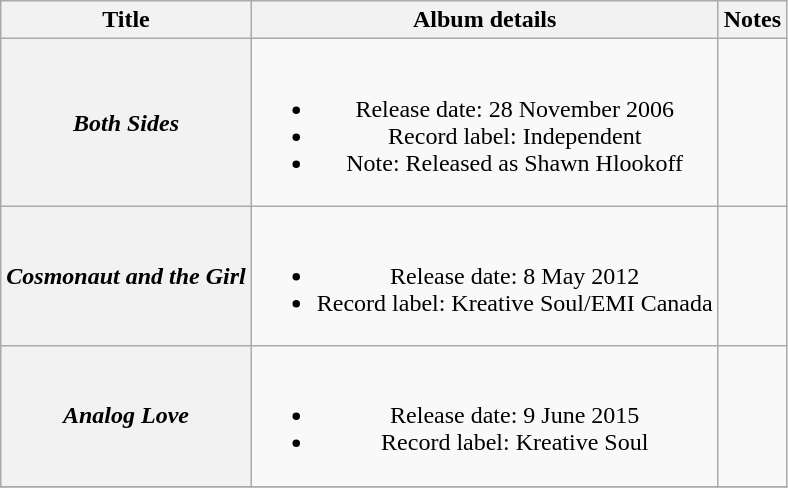<table class="wikitable plainrowheaders" style="text-align:center;">
<tr>
<th scope="col">Title</th>
<th scope="col">Album details</th>
<th scope="col">Notes</th>
</tr>
<tr>
<th scope="row"><em>Both Sides</em></th>
<td><br><ul><li>Release date: 28 November 2006</li><li>Record label: Independent</li><li>Note: Released as Shawn Hlookoff</li></ul></td>
<td><br></td>
</tr>
<tr>
<th scope="row"><em>Cosmonaut and the Girl</em></th>
<td><br><ul><li>Release date: 8 May 2012</li><li>Record label: Kreative Soul/EMI Canada</li></ul></td>
<td></td>
</tr>
<tr>
<th scope="row"><em>Analog Love</em></th>
<td><br><ul><li>Release date: 9 June 2015</li><li>Record label: Kreative Soul</li></ul></td>
<td></td>
</tr>
<tr>
</tr>
</table>
